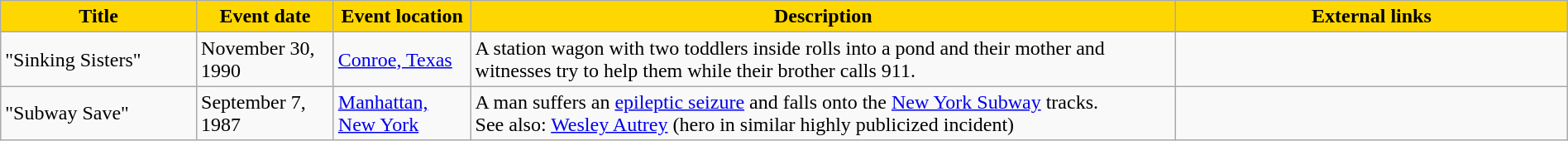<table class="wikitable" style="width: 100%;">
<tr>
<th style="background: #FFD700; color: #000000; width: 10%;">Title</th>
<th style="background: #FFD700; color: #000000; width: 7%;">Event date</th>
<th style="background: #FFD700; color: #000000; width: 7%;">Event location</th>
<th style="background: #FFD700; color: #000000; width: 36%;">Description</th>
<th style="background: #FFD700; color: #000000; width: 20%;">External links</th>
</tr>
<tr>
<td>"Sinking Sisters"</td>
<td>November 30, 1990</td>
<td><a href='#'>Conroe, Texas</a></td>
<td>A station wagon with two toddlers inside rolls into a pond and their mother and witnesses try to help them while their brother calls 911.</td>
<td></td>
</tr>
<tr>
<td>"Subway Save"</td>
<td>September 7, 1987</td>
<td><a href='#'>Manhattan, New York</a></td>
<td>A man suffers an <a href='#'>epileptic seizure</a> and falls onto the <a href='#'>New York Subway</a> tracks.<br>See also: <a href='#'>Wesley Autrey</a> (hero in similar highly publicized incident)</td>
<td class="mw-collapsible mw-collapsed" data-expandtext="Show" data-collapsetext="Hide" style="float: left; border: none;"><br><br></td>
</tr>
</table>
